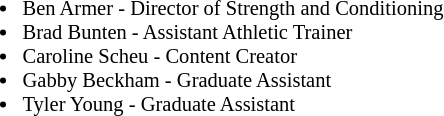<table class="toccolours" style="border-collapse:collapse; font-size:90%;">
<tr>
</tr>
<tr>
<td style="text-align: left; font-size: 95%;" valign="top"><br><ul><li>Ben Armer - Director of Strength and Conditioning</li><li>Brad Bunten - Assistant Athletic Trainer</li><li>Caroline Scheu - Content Creator</li><li>Gabby Beckham - Graduate Assistant</li><li>Tyler Young - Graduate Assistant</li></ul></td>
</tr>
</table>
